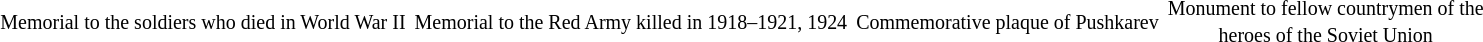<table class="toccolours" border="0" cellpadding="2" cellspacing="2" style="margin:1em auto;">
<tr>
<td></td>
<td></td>
<td></td>
<td></td>
</tr>
<tr>
<td style="text-align: center;"><small> Memorial to the soldiers who died in World War II</small></td>
<td style="text-align: center;"><small> Memorial to the Red Army killed in 1918–1921, 1924</small></td>
<td style="text-align: center;"><small> Commemorative plaque of Pushkarev</small></td>
<td style="text-align: center;"><small> Monument to fellow countrymen of the <br>heroes of the Soviet Union</small></td>
</tr>
</table>
